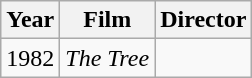<table class="wikitable">
<tr>
<th>Year</th>
<th>Film</th>
<th>Director</th>
</tr>
<tr>
<td>1982</td>
<td><em>The Tree</em></td>
<td></td>
</tr>
</table>
